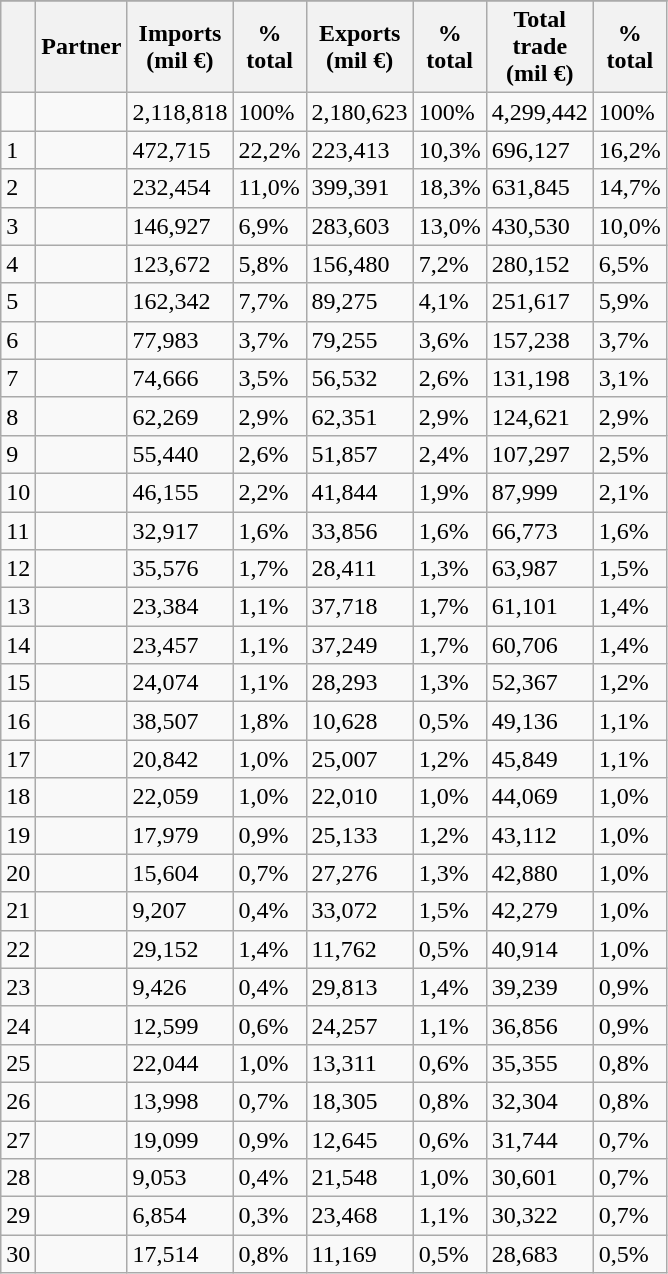<table class="sortable wikitable sticky-header col2left" >
<tr>
</tr>
<tr>
<th></th>
<th>Partner</th>
<th>Imports<br>(mil €)</th>
<th>%<br>total</th>
<th>Exports<br>(mil €)</th>
<th>%<br>total</th>
<th>Total<br>trade<br>(mil €)</th>
<th>%<br>total</th>
</tr>
<tr>
<td></td>
<td style="text-align:left;"><strong></strong></td>
<td>2,118,818</td>
<td>100%</td>
<td>2,180,623</td>
<td>100%</td>
<td>4,299,442</td>
<td>100%</td>
</tr>
<tr>
<td>1</td>
<td></td>
<td>472,715</td>
<td>22,2%</td>
<td>223,413</td>
<td>10,3%</td>
<td>696,127</td>
<td>16,2%</td>
</tr>
<tr>
<td>2</td>
<td></td>
<td>232,454</td>
<td>11,0%</td>
<td>399,391</td>
<td>18,3%</td>
<td>631,845</td>
<td>14,7%</td>
</tr>
<tr>
<td>3</td>
<td></td>
<td>146,927</td>
<td>6,9%</td>
<td>283,603</td>
<td>13,0%</td>
<td>430,530</td>
<td>10,0%</td>
</tr>
<tr>
<td>4</td>
<td></td>
<td>123,672</td>
<td>5,8%</td>
<td>156,480</td>
<td>7,2%</td>
<td>280,152</td>
<td>6,5%</td>
</tr>
<tr>
<td>5</td>
<td></td>
<td>162,342</td>
<td>7,7%</td>
<td>89,275</td>
<td>4,1%</td>
<td>251,617</td>
<td>5,9%</td>
</tr>
<tr>
<td>6</td>
<td></td>
<td>77,983</td>
<td>3,7%</td>
<td>79,255</td>
<td>3,6%</td>
<td>157,238</td>
<td>3,7%</td>
</tr>
<tr>
<td>7</td>
<td></td>
<td>74,666</td>
<td>3,5%</td>
<td>56,532</td>
<td>2,6%</td>
<td>131,198</td>
<td>3,1%</td>
</tr>
<tr>
<td>8</td>
<td></td>
<td>62,269</td>
<td>2,9%</td>
<td>62,351</td>
<td>2,9%</td>
<td>124,621</td>
<td>2,9%</td>
</tr>
<tr>
<td>9</td>
<td></td>
<td>55,440</td>
<td>2,6%</td>
<td>51,857</td>
<td>2,4%</td>
<td>107,297</td>
<td>2,5%</td>
</tr>
<tr>
<td>10</td>
<td></td>
<td>46,155</td>
<td>2,2%</td>
<td>41,844</td>
<td>1,9%</td>
<td>87,999</td>
<td>2,1%</td>
</tr>
<tr>
<td>11</td>
<td></td>
<td>32,917</td>
<td>1,6%</td>
<td>33,856</td>
<td>1,6%</td>
<td>66,773</td>
<td>1,6%</td>
</tr>
<tr>
<td>12</td>
<td></td>
<td>35,576</td>
<td>1,7%</td>
<td>28,411</td>
<td>1,3%</td>
<td>63,987</td>
<td>1,5%</td>
</tr>
<tr>
<td>13</td>
<td></td>
<td>23,384</td>
<td>1,1%</td>
<td>37,718</td>
<td>1,7%</td>
<td>61,101</td>
<td>1,4%</td>
</tr>
<tr>
<td>14</td>
<td></td>
<td>23,457</td>
<td>1,1%</td>
<td>37,249</td>
<td>1,7%</td>
<td>60,706</td>
<td>1,4%</td>
</tr>
<tr>
<td>15</td>
<td></td>
<td>24,074</td>
<td>1,1%</td>
<td>28,293</td>
<td>1,3%</td>
<td>52,367</td>
<td>1,2%</td>
</tr>
<tr>
<td>16</td>
<td></td>
<td>38,507</td>
<td>1,8%</td>
<td>10,628</td>
<td>0,5%</td>
<td>49,136</td>
<td>1,1%</td>
</tr>
<tr>
<td>17</td>
<td></td>
<td>20,842</td>
<td>1,0%</td>
<td>25,007</td>
<td>1,2%</td>
<td>45,849</td>
<td>1,1%</td>
</tr>
<tr>
<td>18</td>
<td></td>
<td>22,059</td>
<td>1,0%</td>
<td>22,010</td>
<td>1,0%</td>
<td>44,069</td>
<td>1,0%</td>
</tr>
<tr>
<td>19</td>
<td></td>
<td>17,979</td>
<td>0,9%</td>
<td>25,133</td>
<td>1,2%</td>
<td>43,112</td>
<td>1,0%</td>
</tr>
<tr>
<td>20</td>
<td></td>
<td>15,604</td>
<td>0,7%</td>
<td>27,276</td>
<td>1,3%</td>
<td>42,880</td>
<td>1,0%</td>
</tr>
<tr>
<td>21</td>
<td></td>
<td>9,207</td>
<td>0,4%</td>
<td>33,072</td>
<td>1,5%</td>
<td>42,279</td>
<td>1,0%</td>
</tr>
<tr>
<td>22</td>
<td></td>
<td>29,152</td>
<td>1,4%</td>
<td>11,762</td>
<td>0,5%</td>
<td>40,914</td>
<td>1,0%</td>
</tr>
<tr>
<td>23</td>
<td></td>
<td>9,426</td>
<td>0,4%</td>
<td>29,813</td>
<td>1,4%</td>
<td>39,239</td>
<td>0,9%</td>
</tr>
<tr>
<td>24</td>
<td></td>
<td>12,599</td>
<td>0,6%</td>
<td>24,257</td>
<td>1,1%</td>
<td>36,856</td>
<td>0,9%</td>
</tr>
<tr>
<td>25</td>
<td></td>
<td>22,044</td>
<td>1,0%</td>
<td>13,311</td>
<td>0,6%</td>
<td>35,355</td>
<td>0,8%</td>
</tr>
<tr>
<td>26</td>
<td></td>
<td>13,998</td>
<td>0,7%</td>
<td>18,305</td>
<td>0,8%</td>
<td>32,304</td>
<td>0,8%</td>
</tr>
<tr>
<td>27</td>
<td></td>
<td>19,099</td>
<td>0,9%</td>
<td>12,645</td>
<td>0,6%</td>
<td>31,744</td>
<td>0,7%</td>
</tr>
<tr>
<td>28</td>
<td></td>
<td>9,053</td>
<td>0,4%</td>
<td>21,548</td>
<td>1,0%</td>
<td>30,601</td>
<td>0,7%</td>
</tr>
<tr>
<td>29</td>
<td></td>
<td>6,854</td>
<td>0,3%</td>
<td>23,468</td>
<td>1,1%</td>
<td>30,322</td>
<td>0,7%</td>
</tr>
<tr>
<td>30</td>
<td></td>
<td>17,514</td>
<td>0,8%</td>
<td>11,169</td>
<td>0,5%</td>
<td>28,683</td>
<td>0,5%</td>
</tr>
</table>
